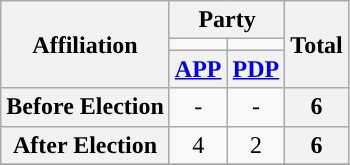<table class="wikitable" style="text-align:center">
<tr>
<th rowspan="3">Affiliation</th>
<th colspan="2">Party</th>
<th rowspan="3">Total</th>
</tr>
<tr>
<td style="background-color:"></td>
<td style="background-color:"></td>
</tr>
<tr>
<th><a href='#'>APP</a></th>
<th><a href='#'>PDP</a></th>
</tr>
<tr>
<th>Before Election</th>
<td>-</td>
<td>-</td>
<th>6</th>
</tr>
<tr>
<th>After Election</th>
<td>4</td>
<td>2</td>
<th>6</th>
</tr>
<tr>
</tr>
</table>
